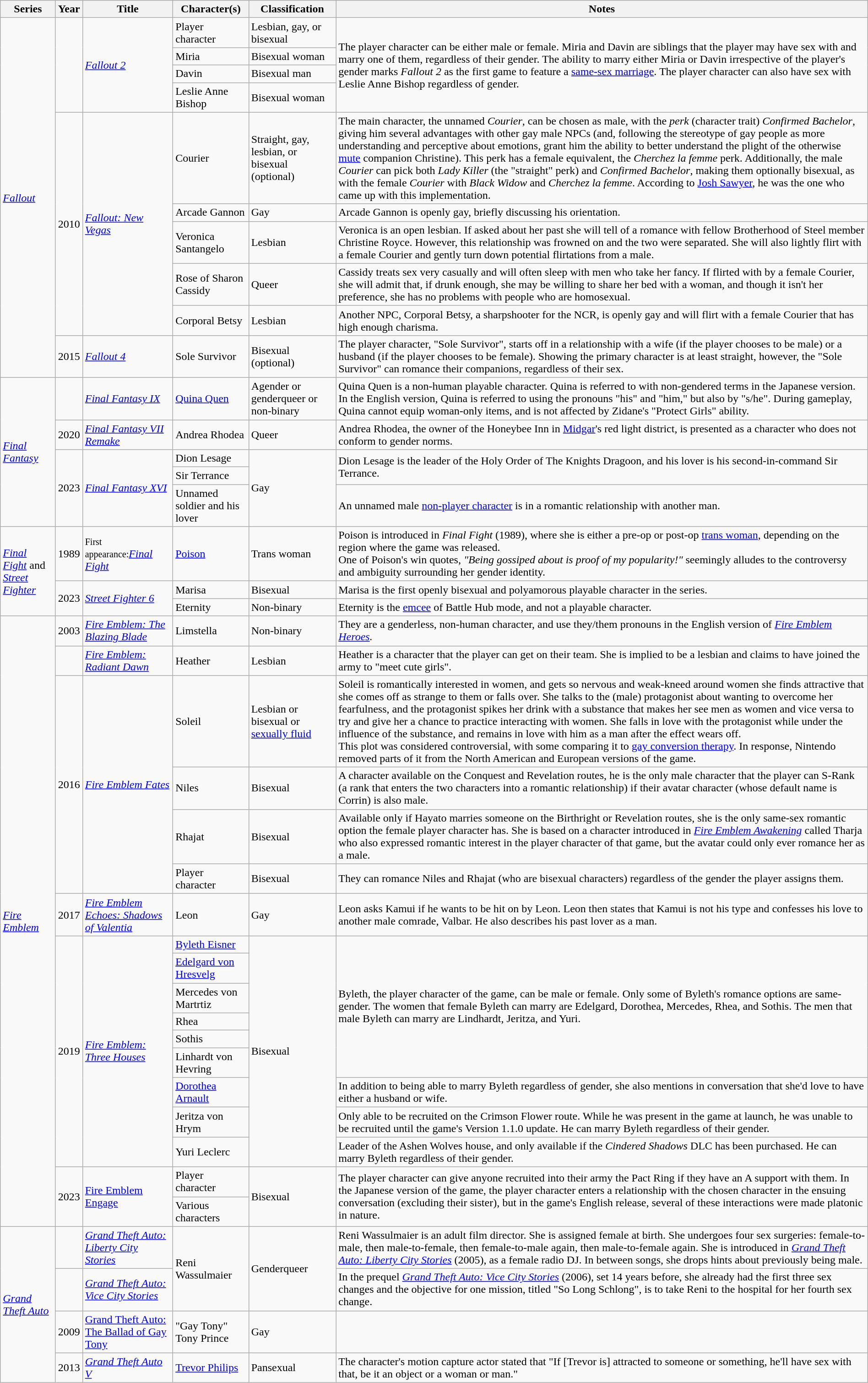<table class="wikitable sortable" style="width: 100%">
<tr>
<th>Series</th>
<th>Year</th>
<th>Title</th>
<th>Character(s)</th>
<th>Classification</th>
<th>Notes</th>
</tr>
<tr>
<td rowspan="10"><em><a href='#'>Fallout</a></em></td>
<td rowspan="4"></td>
<td rowspan="4"><em><a href='#'>Fallout 2</a></em></td>
<td>Player character</td>
<td>Lesbian, gay, or bisexual</td>
<td rowspan="4">The player character can be either male or female. Miria and Davin are siblings that the player may have sex with and marry one of them, regardless of their gender. The ability to marry either Miria or Davin irrespective of the player's gender marks <em>Fallout 2</em> as the first game to feature a <a href='#'>same-sex marriage</a>. The player character can also have sex with Leslie Anne Bishop regardless of gender.</td>
</tr>
<tr>
<td>Miria</td>
<td>Bisexual woman</td>
</tr>
<tr>
<td>Davin</td>
<td>Bisexual man</td>
</tr>
<tr>
<td>Leslie Anne Bishop</td>
<td>Bisexual woman</td>
</tr>
<tr>
<td rowspan="5">2010</td>
<td rowspan="5"><em><a href='#'>Fallout: New Vegas</a></em></td>
<td>Courier</td>
<td>Straight, gay, lesbian, or bisexual (optional)</td>
<td>The main character, the unnamed <em>Courier</em>, can be chosen as male, with the <em>perk</em> (character trait) <em>Confirmed Bachelor</em>, giving him several advantages with other gay male NPCs (and, following the stereotype of gay people as more understanding and perceptive about emotions, grant him the ability to better understand the plight of the otherwise <a href='#'>mute</a> companion Christine). This perk has a female equivalent, the <em>Cherchez la femme</em> perk. Additionally, the male <em>Courier</em> can pick both <em>Lady Killer</em> (the "straight" perk) and <em>Confirmed Bachelor</em>, making them optionally bisexual, as with the female <em>Courier</em> with <em>Black Widow</em> and <em>Cherchez la femme</em>. According to <a href='#'>Josh Sawyer</a>, he was the one who came up with this implementation.</td>
</tr>
<tr>
<td>Arcade Gannon</td>
<td>Gay</td>
<td>Arcade Gannon is openly gay, briefly discussing his orientation.</td>
</tr>
<tr>
<td>Veronica Santangelo</td>
<td>Lesbian</td>
<td>Veronica is an open lesbian. If asked about her past she will tell of a romance with fellow Brotherhood of Steel member Christine Royce. However, this relationship was frowned on and the two were separated. She will also lightly flirt with a female Courier and gently turn down potential flirtations from a male.</td>
</tr>
<tr>
<td>Rose of Sharon Cassidy</td>
<td>Queer</td>
<td>Cassidy treats sex very casually and will often sleep with men who take her fancy. If flirted with by a female Courier, she will admit that, if drunk enough, she may be willing to share her bed with a woman, and though it isn't her preference, she has no problems with people who are homosexual.</td>
</tr>
<tr>
<td>Corporal Betsy</td>
<td>Lesbian</td>
<td>Another NPC, Corporal Betsy, a sharpshooter for the NCR, is openly gay and will flirt with a female Courier that has high enough charisma.<em></em></td>
</tr>
<tr>
<td>2015</td>
<td><em><a href='#'>Fallout 4</a></em></td>
<td>Sole Survivor</td>
<td>Bisexual (optional)</td>
<td>The player character, "Sole Survivor", starts off in a relationship with a wife (if the player chooses to be male) or a husband (if the player chooses to be female). Showing the primary character is at least straight, however, the "Sole Survivor" can romance their companions, regardless of their sex.</td>
</tr>
<tr>
<td rowspan="5"><em><a href='#'>Final Fantasy</a></em></td>
<td></td>
<td><em><a href='#'>Final Fantasy IX</a></em></td>
<td><a href='#'>Quina Quen</a></td>
<td>Agender or genderqueer or non-binary</td>
<td>Quina Quen is a non-human playable character. Quina is referred to with non-gendered terms in the Japanese version. In the English version, Quina is referred to using the pronouns "his" and "him," but also by "s/he". During gameplay, Quina cannot equip woman-only items, and is not affected by Zidane's "Protect Girls" ability.</td>
</tr>
<tr>
<td>2020</td>
<td><em><a href='#'>Final Fantasy VII Remake</a></em></td>
<td>Andrea Rhodea</td>
<td>Queer</td>
<td>Andrea Rhodea, the owner of the Honeybee Inn in <a href='#'>Midgar</a>'s red light district, is presented as a character who does not conform to gender norms.</td>
</tr>
<tr>
<td rowspan="3">2023</td>
<td rowspan="3"><em><a href='#'>Final Fantasy XVI</a></em></td>
<td>Dion Lesage</td>
<td rowspan="3">Gay</td>
<td rowspan="2">Dion Lesage is the leader of the Holy Order of The Knights Dragoon, and his lover is his second-in-command Sir Terrance.</td>
</tr>
<tr>
<td>Sir Terrance</td>
</tr>
<tr>
<td>Unnamed soldier and his lover</td>
<td>An unnamed male <a href='#'>non-player character</a> is in a romantic relationship with another man.</td>
</tr>
<tr>
<td rowspan="3"><em><a href='#'>Final Fight</a></em> and <em><a href='#'>Street Fighter</a></em></td>
<td>1989</td>
<td><small>First appearance:</small><em><a href='#'>Final Fight</a></em></td>
<td><a href='#'>Poison</a></td>
<td>Trans woman</td>
<td>Poison is introduced in <em>Final Fight</em> (1989), where she is either a pre-op or post-op <a href='#'>trans woman</a>, depending on the region where the game was released.<br>One of Poison's win quotes, <em>"Being gossiped about is proof of my popularity!"</em> seemingly alludes to the controversy and ambiguity surrounding her gender identity.</td>
</tr>
<tr>
<td rowspan="2">2023</td>
<td rowspan="2"><em><a href='#'>Street Fighter 6</a></em></td>
<td>Marisa</td>
<td>Bisexual</td>
<td>Marisa is the first openly bisexual and polyamorous playable character in the series.</td>
</tr>
<tr>
<td>Eternity</td>
<td>Non-binary</td>
<td>Eternity is the <a href='#'>emcee</a> of Battle Hub mode, and not a playable character.</td>
</tr>
<tr>
<td rowspan="18"><em><a href='#'>Fire Emblem</a></em></td>
<td>2003</td>
<td><em><a href='#'>Fire Emblem: The Blazing Blade</a></em></td>
<td>Limstella</td>
<td>Non-binary</td>
<td>They are a genderless, non-human character, and use they/them pronouns in the English version of <em><a href='#'>Fire Emblem Heroes</a>.</em></td>
</tr>
<tr>
<td></td>
<td><em><a href='#'>Fire Emblem: Radiant Dawn</a></em></td>
<td>Heather</td>
<td>Lesbian</td>
<td>Heather is a character that the player can get on their team. She is implied to be a lesbian and claims to have joined the army to "meet cute girls".</td>
</tr>
<tr>
<td rowspan="4">2016</td>
<td rowspan="4"><em><a href='#'>Fire Emblem Fates</a></em></td>
<td>Soleil</td>
<td>Lesbian or bisexual or <a href='#'>sexually fluid</a></td>
<td>Soleil is romantically interested in women, and gets so nervous and weak-kneed around women she finds attractive that she comes off as strange to them or falls over. She talks to the (male) protagonist about wanting to overcome her fearfulness, and the protagonist spikes her drink with a substance that makes her see men as women and vice versa to try and give her a chance to practice interacting with women. She falls in love with the protagonist while under the influence of the substance, and remains in love with him as a man after the effect wears off.<br>This plot was considered controversial, with some comparing it to <a href='#'>gay conversion therapy</a>. In response, Nintendo removed parts of it from the North American and European versions of the game.</td>
</tr>
<tr>
<td>Niles</td>
<td>Bisexual</td>
<td>A character available on the Conquest and Revelation routes, he is the only male character that the player can S-Rank (a rank that enters the two characters into a romantic relationship) if their avatar character (whose default name is Corrin) is also male.</td>
</tr>
<tr>
<td>Rhajat</td>
<td>Bisexual</td>
<td>Available only if Hayato marries someone on the Birthright or Revelation routes, she is the only same-sex romantic option the female player character has. She is based on a character introduced in <em><a href='#'>Fire Emblem Awakening</a></em> called Tharja who also expressed romantic interest in the player character of that game, but the avatar could only ever romance her as a male.</td>
</tr>
<tr>
<td>Player character</td>
<td>Bisexual</td>
<td>They can romance Niles and Rhajat (who are bisexual characters) regardless of the gender the player assigns them.</td>
</tr>
<tr>
<td>2017</td>
<td><em><a href='#'>Fire Emblem Echoes: Shadows of Valentia</a></em></td>
<td>Leon</td>
<td>Gay</td>
<td>Leon asks Kamui if he wants to be hit on by Leon. Leon then states that Kamui is not his type and confesses his love to another male comrade, Valbar. He also describes his past lover as a man.</td>
</tr>
<tr>
<td rowspan="9">2019</td>
<td rowspan="9"><em><a href='#'>Fire Emblem: Three Houses</a></em></td>
<td><a href='#'>Byleth Eisner</a></td>
<td rowspan="9">Bisexual</td>
<td rowspan="6">Byleth, the player character of the game, can be male or female. Only some of Byleth's romance options are same-gender. The women that female Byleth can marry are Edelgard, Dorothea, Mercedes, Rhea, and Sothis. The men that male Byleth can marry are Lindhardt, Jeritza, and Yuri.</td>
</tr>
<tr>
<td><a href='#'>Edelgard von Hresvelg</a></td>
</tr>
<tr>
<td>Mercedes von Martrtiz</td>
</tr>
<tr>
<td>Rhea</td>
</tr>
<tr>
<td>Sothis</td>
</tr>
<tr>
<td>Linhardt von Hevring</td>
</tr>
<tr>
<td><a href='#'>Dorothea Arnault</a></td>
<td>In addition to being able to marry Byleth regardless of gender, she also mentions in conversation that she'd love to have either a husband or wife.</td>
</tr>
<tr>
<td>Jeritza von Hrym</td>
<td>Only able to be recruited on the Crimson Flower route. While he was present in the game at launch, he was unable to be recruited until the game's Version 1.1.0 update. He can marry Byleth regardless of their gender.</td>
</tr>
<tr>
<td>Yuri Leclerc</td>
<td>Leader of the Ashen Wolves house, and only available if the <em>Cindered Shadows</em> DLC has been purchased. He can marry Byleth regardless of their gender.</td>
</tr>
<tr>
<td rowspan="2">2023</td>
<td rowspan="2"><a href='#'>Fire Emblem Engage</a></td>
<td>Player character</td>
<td rowspan="2">Bisexual</td>
<td rowspan="2">The player character can give anyone recruited into their army the Pact Ring if they have an A support with them. In the Japanese version of the game, the player character enters a relationship with the chosen character in the ensuing conversation (excluding their sister), but in the game's English release, several of these interactions were made platonic in nature.</td>
</tr>
<tr>
<td>Various characters</td>
</tr>
<tr>
<td rowspan="4"><em><a href='#'>Grand Theft Auto</a></em></td>
<td></td>
<td><em><a href='#'>Grand Theft Auto: Liberty City Stories</a></em></td>
<td rowspan="2">Reni Wassulmaier</td>
<td rowspan="2">Genderqueer</td>
<td>Reni Wassulmaier is an adult film director. She is assigned female at birth. She undergoes four sex surgeries: female-to-male, then male-to-female, then female-to-male again, then male-to-female again. She is introduced in <em><a href='#'>Grand Theft Auto: Liberty City Stories</a></em> (2005), as a female radio DJ. In between songs, she drops hints about previously being male.</td>
</tr>
<tr>
<td></td>
<td><em><a href='#'>Grand Theft Auto: Vice City Stories</a></em></td>
<td>In the prequel <em><a href='#'>Grand Theft Auto: Vice City Stories</a></em> (2006), set 14 years before, she already had the first three sex changes and the objective for one mission, titled "So Long Schlong", is to take Reni to the hospital for her fourth sex change.</td>
</tr>
<tr>
<td>2009</td>
<td><a href='#'>Grand Theft Auto: The Ballad of Gay Tony</a></td>
<td>"Gay Tony" Tony Prince</td>
<td>Gay</td>
<td></td>
</tr>
<tr>
<td>2013</td>
<td><em><a href='#'>Grand Theft Auto V</a></em></td>
<td><a href='#'>Trevor Philips</a></td>
<td>Pansexual</td>
<td>The character's motion capture actor stated that "If [Trevor is] attracted to someone or something, he'll have sex with that, be it an object or a woman or man."</td>
</tr>
</table>
